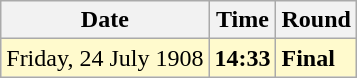<table class="wikitable">
<tr>
<th>Date</th>
<th>Time</th>
<th>Round</th>
</tr>
<tr style=background:lemonchiffon>
<td>Friday, 24 July 1908</td>
<td><strong>14:33</strong></td>
<td><strong>Final</strong></td>
</tr>
</table>
